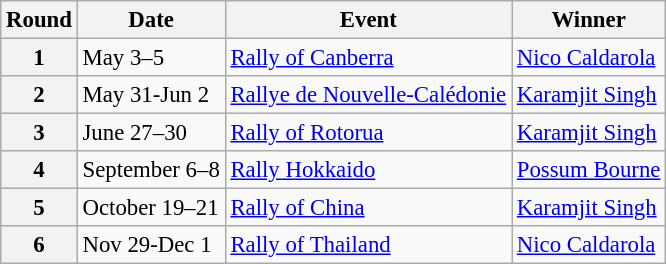<table class="wikitable" style="font-size: 95%">
<tr>
<th>Round</th>
<th>Date</th>
<th>Event</th>
<th>Winner</th>
</tr>
<tr>
<th>1</th>
<td>May 3–5</td>
<td> <a href='#'>Rally of Canberra</a></td>
<td> <a href='#'>Nico Caldarola</a></td>
</tr>
<tr>
<th>2</th>
<td>May 31-Jun 2</td>
<td> <a href='#'>Rallye de Nouvelle-Calédonie</a></td>
<td> <a href='#'>Karamjit Singh</a></td>
</tr>
<tr>
<th>3</th>
<td>June 27–30</td>
<td> <a href='#'>Rally of Rotorua</a></td>
<td> <a href='#'>Karamjit Singh</a></td>
</tr>
<tr>
<th>4</th>
<td>September 6–8</td>
<td> <a href='#'>Rally Hokkaido</a></td>
<td> <a href='#'>Possum Bourne</a></td>
</tr>
<tr>
<th>5</th>
<td>October 19–21</td>
<td> <a href='#'>Rally of China</a></td>
<td> <a href='#'>Karamjit Singh</a></td>
</tr>
<tr>
<th>6</th>
<td>Nov 29-Dec 1</td>
<td> <a href='#'>Rally of Thailand</a></td>
<td> <a href='#'>Nico Caldarola</a></td>
</tr>
</table>
